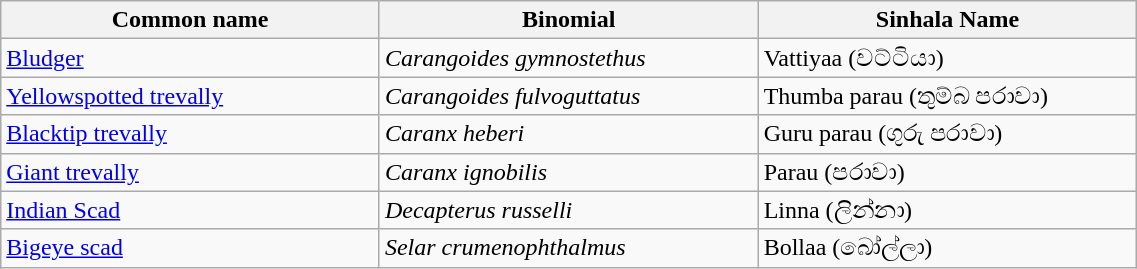<table width=60% class="wikitable">
<tr>
<th width=20%>Common name</th>
<th width=20%>Binomial</th>
<th width=20%>Sinhala Name</th>
</tr>
<tr>
<td><a href='#'>Bludger</a><br></td>
<td><em>Carangoides gymnostethus</em></td>
<td>Vattiyaa (වට්ටියා)</td>
</tr>
<tr>
<td><a href='#'>Yellowspotted trevally</a><br></td>
<td><em>Carangoides fulvoguttatus</em></td>
<td>Thumba parau (තුම්බ පරාවා)</td>
</tr>
<tr>
<td><a href='#'>Blacktip trevally</a><br></td>
<td><em>Caranx heberi</em></td>
<td>Guru parau (ගුරු පරාවා)</td>
</tr>
<tr>
<td><a href='#'>Giant trevally</a><br></td>
<td><em>Caranx ignobilis</em></td>
<td>Parau (පරාවා)</td>
</tr>
<tr>
<td><a href='#'>Indian Scad</a><br></td>
<td><em>Decapterus russelli</em></td>
<td>Linna (ලින්නා)</td>
</tr>
<tr>
<td><a href='#'>Bigeye scad</a><br></td>
<td><em>Selar crumenophthalmus</em></td>
<td>Bollaa (බෝල්ලා)</td>
</tr>
</table>
